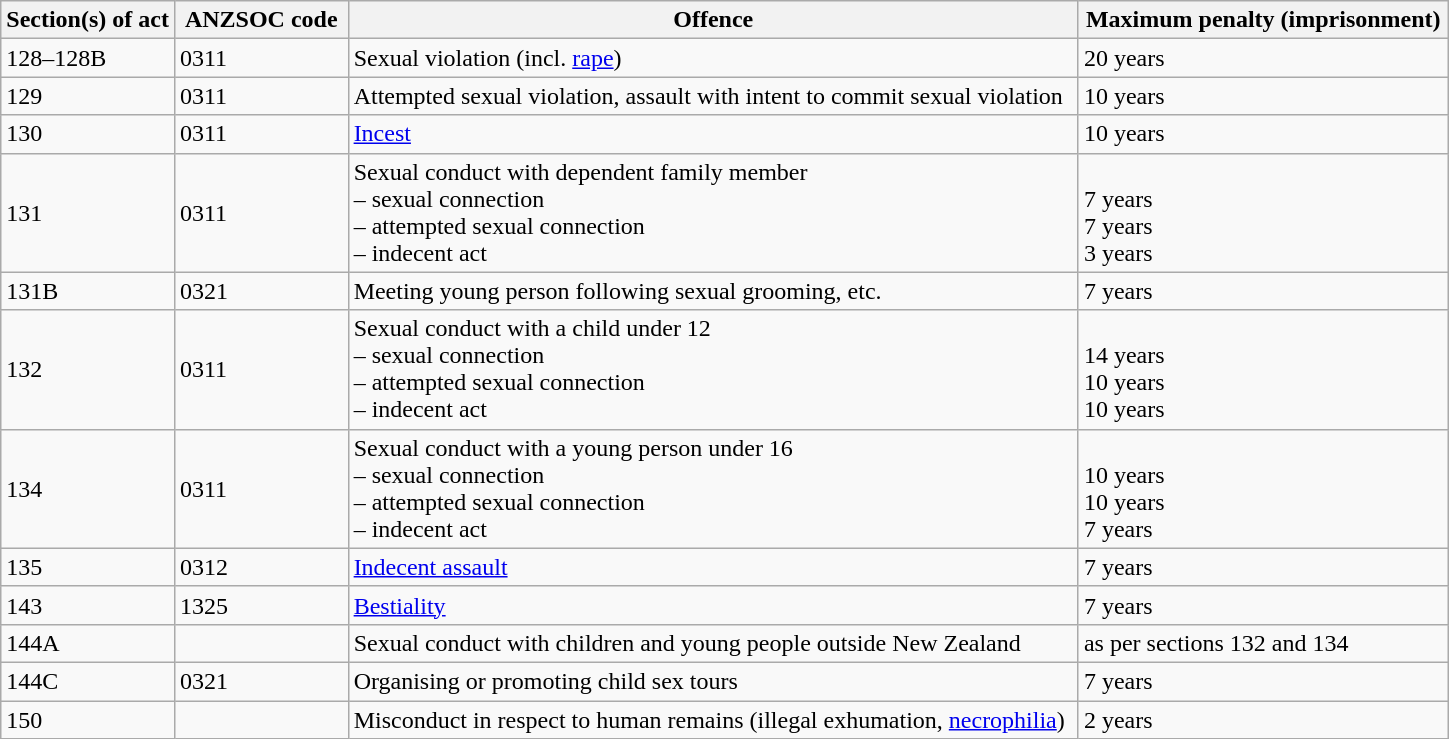<table class="wikitable">
<tr>
<th width=12%>Section(s) of act</th>
<th width="12%">ANZSOC code</th>
<th>Offence</th>
<th>Maximum penalty (imprisonment)</th>
</tr>
<tr>
<td>128–128B</td>
<td>0311</td>
<td>Sexual violation (incl. <a href='#'>rape</a>)</td>
<td>20 years</td>
</tr>
<tr>
<td>129</td>
<td>0311</td>
<td>Attempted sexual violation, assault with intent to commit sexual violation</td>
<td>10 years</td>
</tr>
<tr>
<td>130</td>
<td>0311</td>
<td><a href='#'>Incest</a></td>
<td>10 years</td>
</tr>
<tr>
<td>131</td>
<td>0311</td>
<td>Sexual conduct with dependent family member <br> – sexual connection <br> – attempted sexual connection <br> – indecent act</td>
<td><br> 7 years <br> 7 years <br> 3 years</td>
</tr>
<tr>
<td>131B</td>
<td>0321</td>
<td>Meeting young person following sexual grooming, etc.</td>
<td>7 years</td>
</tr>
<tr>
<td>132</td>
<td>0311</td>
<td>Sexual conduct with a child under 12 <br> – sexual connection <br> – attempted sexual connection <br> – indecent act</td>
<td><br> 14 years <br> 10 years <br> 10 years</td>
</tr>
<tr>
<td>134</td>
<td>0311</td>
<td>Sexual conduct with a young person under 16 <br> – sexual connection <br> – attempted sexual connection <br> – indecent act</td>
<td><br> 10 years <br> 10 years <br> 7 years</td>
</tr>
<tr>
<td>135</td>
<td>0312</td>
<td><a href='#'>Indecent assault</a></td>
<td>7 years</td>
</tr>
<tr>
<td>143</td>
<td>1325</td>
<td><a href='#'>Bestiality</a></td>
<td>7 years</td>
</tr>
<tr>
<td>144A</td>
<td></td>
<td>Sexual conduct with children and young people outside New Zealand</td>
<td>as per sections 132 and 134</td>
</tr>
<tr>
<td>144C</td>
<td>0321</td>
<td>Organising or promoting child sex tours</td>
<td>7 years</td>
</tr>
<tr>
<td>150</td>
<td></td>
<td>Misconduct in respect to human remains (illegal exhumation, <a href='#'>necrophilia</a>)</td>
<td>2 years</td>
</tr>
</table>
